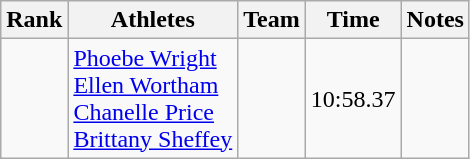<table class="wikitable sortable">
<tr>
<th>Rank</th>
<th>Athletes</th>
<th>Team</th>
<th>Time</th>
<th>Notes</th>
</tr>
<tr>
<td align=center></td>
<td><a href='#'>Phoebe Wright</a><br><a href='#'>Ellen Wortham</a><br><a href='#'>Chanelle Price</a><br><a href='#'>Brittany Sheffey</a></td>
<td></td>
<td>10:58.37</td>
<td></td>
</tr>
</table>
